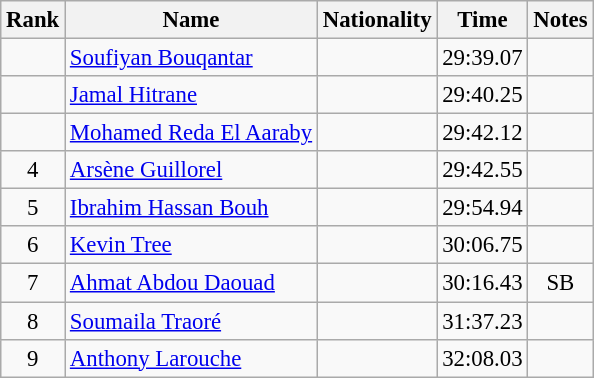<table class="wikitable sortable" style="text-align:center;font-size:95%">
<tr>
<th>Rank</th>
<th>Name</th>
<th>Nationality</th>
<th>Time</th>
<th>Notes</th>
</tr>
<tr>
<td></td>
<td align=left><a href='#'>Soufiyan Bouqantar</a></td>
<td align=left></td>
<td>29:39.07</td>
<td></td>
</tr>
<tr>
<td></td>
<td align=left><a href='#'>Jamal Hitrane</a></td>
<td align=left></td>
<td>29:40.25</td>
<td></td>
</tr>
<tr>
<td></td>
<td align=left><a href='#'>Mohamed Reda El Aaraby</a></td>
<td align=left></td>
<td>29:42.12</td>
<td></td>
</tr>
<tr>
<td>4</td>
<td align=left><a href='#'>Arsène Guillorel</a></td>
<td align=left></td>
<td>29:42.55</td>
<td></td>
</tr>
<tr>
<td>5</td>
<td align=left><a href='#'>Ibrahim Hassan Bouh</a></td>
<td align=left></td>
<td>29:54.94</td>
<td></td>
</tr>
<tr>
<td>6</td>
<td align=left><a href='#'>Kevin Tree</a></td>
<td align=left></td>
<td>30:06.75</td>
<td></td>
</tr>
<tr>
<td>7</td>
<td align=left><a href='#'>Ahmat Abdou Daouad</a></td>
<td align=left></td>
<td>30:16.43</td>
<td>SB</td>
</tr>
<tr>
<td>8</td>
<td align=left><a href='#'>Soumaila Traoré</a></td>
<td align=left></td>
<td>31:37.23</td>
<td></td>
</tr>
<tr>
<td>9</td>
<td align=left><a href='#'>Anthony Larouche</a></td>
<td align=left></td>
<td>32:08.03</td>
<td></td>
</tr>
</table>
